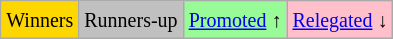<table class="wikitable">
<tr>
<td bgcolor=gold><small>Winners</small></td>
<td bgcolor=silver><small>Runners-up</small></td>
<td bgcolor=PaleGreen><small><a href='#'>Promoted</a> ↑</small></td>
<td bgcolor=Pink><small><a href='#'>Relegated</a> ↓</small></td>
</tr>
</table>
